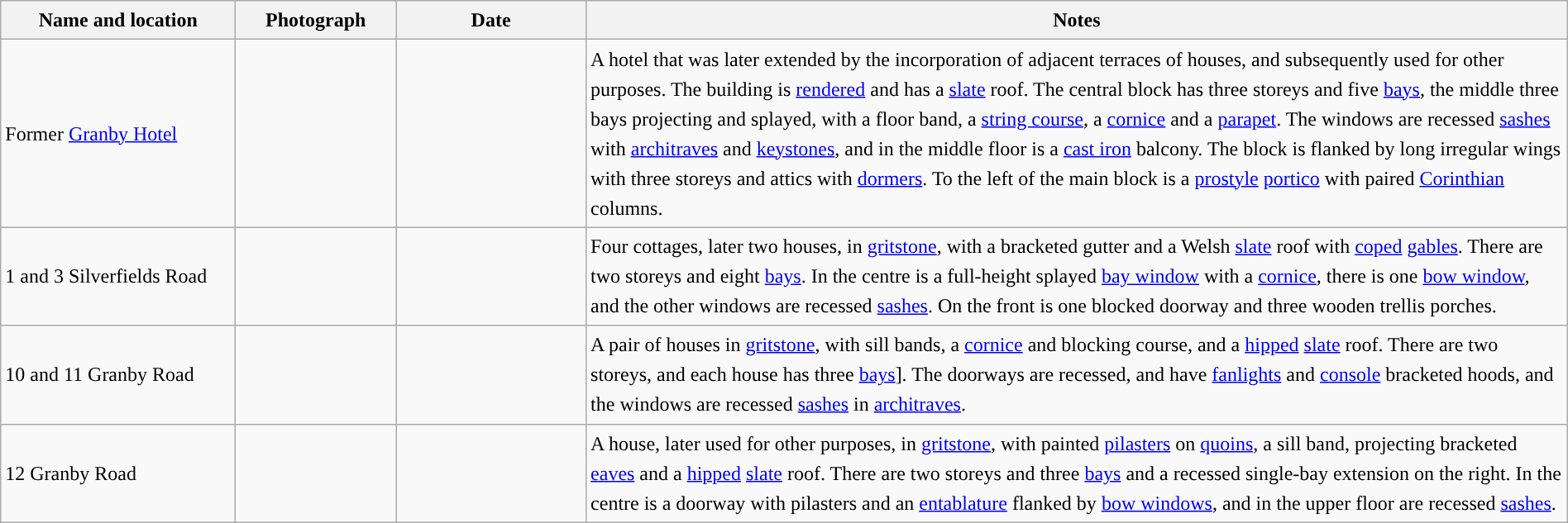<table class="wikitable sortable plainrowheaders" style="width:100%;border:0px;text-align:left;line-height:150%;">
<tr>
<th scope="col"  style="width:150px">Name and location</th>
<th scope="col"  style="width:100px" class="unsortable">Photograph</th>
<th scope="col"  style="width:120px">Date</th>
<th scope="col"  style="width:650px" class="unsortable">Notes</th>
</tr>
<tr>
<td>Former <a href='#'>Granby Hotel</a><br><small></small></td>
<td></td>
<td align="center"></td>
<td>A hotel that was later extended by the incorporation of adjacent terraces of houses, and subsequently used for other purposes.  The building is <a href='#'>rendered</a> and has a <a href='#'>slate</a> roof.  The central block has three storeys and five <a href='#'>bays</a>, the middle three bays projecting and splayed, with a floor band, a <a href='#'>string course</a>, a <a href='#'>cornice</a> and a <a href='#'>parapet</a>.  The windows are recessed <a href='#'>sashes</a> with <a href='#'>architraves</a> and <a href='#'>keystones</a>, and in the middle floor is a <a href='#'>cast iron</a> balcony.  The block is flanked by long irregular wings with three storeys and attics with <a href='#'>dormers</a>.  To the left of the main block is a <a href='#'>prostyle</a> <a href='#'>portico</a> with paired <a href='#'>Corinthian</a> columns.</td>
</tr>
<tr>
<td>1 and 3 Silverfields Road<br><small></small></td>
<td></td>
<td align="center"></td>
<td>Four cottages, later two houses, in <a href='#'>gritstone</a>, with a bracketed gutter and a Welsh <a href='#'>slate</a> roof with <a href='#'>coped</a> <a href='#'>gables</a>.  There are two storeys and eight <a href='#'>bays</a>.  In the centre is a full-height splayed <a href='#'>bay window</a> with a <a href='#'>cornice</a>, there is one <a href='#'>bow window</a>, and the other windows are recessed <a href='#'>sashes</a>.  On the front is one blocked doorway and three wooden trellis porches.</td>
</tr>
<tr>
<td>10 and 11 Granby Road<br><small></small></td>
<td></td>
<td align="center"></td>
<td>A pair of houses in <a href='#'>gritstone</a>, with sill bands, a <a href='#'>cornice</a> and blocking course, and a <a href='#'>hipped</a> <a href='#'>slate</a> roof.  There are two storeys, and each house has three <a href='#'>bays</a>].  The doorways are recessed, and have <a href='#'>fanlights</a> and <a href='#'>console</a> bracketed hoods, and the windows are recessed <a href='#'>sashes</a> in <a href='#'>architraves</a>.</td>
</tr>
<tr>
<td>12 Granby Road<br><small></small></td>
<td></td>
<td align="center"></td>
<td>A house, later used for other purposes, in <a href='#'>gritstone</a>, with painted <a href='#'>pilasters</a> on <a href='#'>quoins</a>, a sill band, projecting bracketed <a href='#'>eaves</a> and a <a href='#'>hipped</a> <a href='#'>slate</a> roof.  There are two storeys and three <a href='#'>bays</a> and a recessed single-bay extension on the right.  In the centre is a doorway with pilasters and an <a href='#'>entablature</a> flanked by <a href='#'>bow windows</a>, and in the upper floor are recessed <a href='#'>sashes</a>.</td>
</tr>
<tr>
</tr>
</table>
